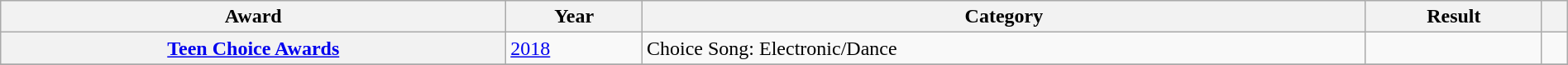<table class="wikitable sortable plainrowheaders" style="width: 100%;">
<tr>
<th scope="col">Award</th>
<th scope="col">Year</th>
<th scope="col">Category</th>
<th scope="col">Result</th>
<th scope="col" class="unsortable"></th>
</tr>
<tr>
<th scope="row"><a href='#'>Teen Choice Awards</a></th>
<td><a href='#'>2018</a></td>
<td>Choice Song: Electronic/Dance</td>
<td></td>
<td style="text-align:center;"></td>
</tr>
<tr>
</tr>
</table>
